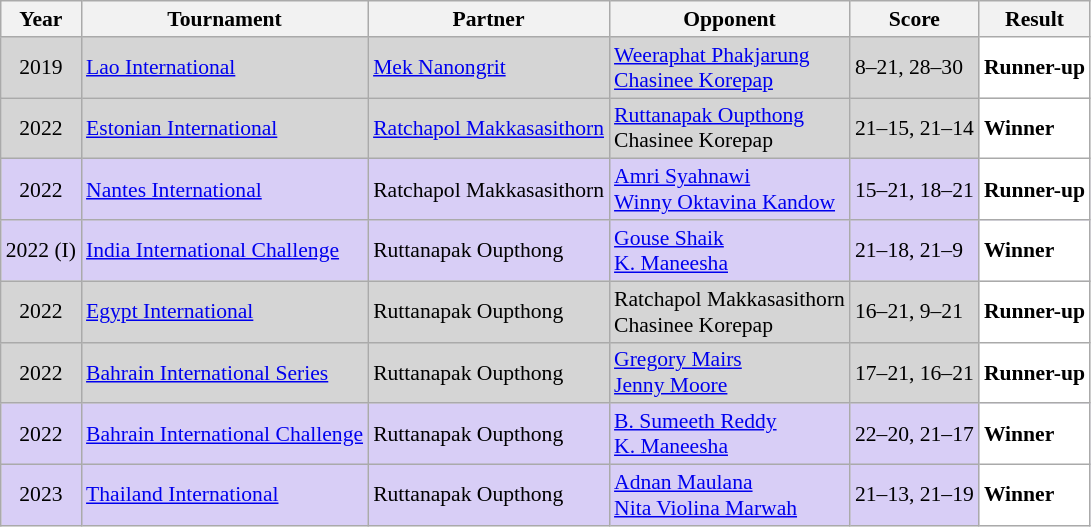<table class="sortable wikitable" style="font-size: 90%;">
<tr>
<th>Year</th>
<th>Tournament</th>
<th>Partner</th>
<th>Opponent</th>
<th>Score</th>
<th>Result</th>
</tr>
<tr style="background:#D5D5D5">
<td align="center">2019</td>
<td align="left"><a href='#'>Lao International</a></td>
<td align="left"> <a href='#'>Mek Nanongrit</a></td>
<td align="left"> <a href='#'>Weeraphat Phakjarung</a><br> <a href='#'>Chasinee Korepap</a></td>
<td align="left">8–21, 28–30</td>
<td style="text-align:left; background:white"> <strong>Runner-up</strong></td>
</tr>
<tr style="background:#D5D5D5">
<td align="center">2022</td>
<td align="left"><a href='#'>Estonian International</a></td>
<td align="left"> <a href='#'>Ratchapol Makkasasithorn</a></td>
<td align="left"> <a href='#'>Ruttanapak Oupthong</a><br> Chasinee Korepap</td>
<td align="left">21–15, 21–14</td>
<td style="text-align:left; background:white"> <strong>Winner</strong></td>
</tr>
<tr style="background:#D8CEF6">
<td align="center">2022</td>
<td align="left"><a href='#'>Nantes International</a></td>
<td align="left"> Ratchapol Makkasasithorn</td>
<td align="left"> <a href='#'>Amri Syahnawi</a><br> <a href='#'>Winny Oktavina Kandow</a></td>
<td align="left">15–21, 18–21</td>
<td style="text-align:left; background:white"> <strong>Runner-up</strong></td>
</tr>
<tr style="background:#D8CEF6">
<td align="center">2022 (I)</td>
<td align="left"><a href='#'>India International Challenge</a></td>
<td align="left"> Ruttanapak Oupthong</td>
<td align="left"> <a href='#'>Gouse Shaik</a><br> <a href='#'>K. Maneesha</a></td>
<td align="left">21–18, 21–9</td>
<td style="text-align:left; background:white"> <strong>Winner</strong></td>
</tr>
<tr style="background:#D5D5D5">
<td align="center">2022</td>
<td align="left"><a href='#'>Egypt International</a></td>
<td align="left"> Ruttanapak Oupthong</td>
<td align="left"> Ratchapol Makkasasithorn<br> Chasinee Korepap</td>
<td align="left">16–21, 9–21</td>
<td style="text-align:left; background:white"> <strong>Runner-up</strong></td>
</tr>
<tr style="background:#D5D5D5">
<td align="center">2022</td>
<td align="left"><a href='#'>Bahrain International Series</a></td>
<td align="left"> Ruttanapak Oupthong</td>
<td align="left"> <a href='#'>Gregory Mairs</a><br> <a href='#'>Jenny Moore</a></td>
<td align="left">17–21, 16–21</td>
<td style="text-align:left; background:white"> <strong>Runner-up</strong></td>
</tr>
<tr style="background:#D8CEF6">
<td align="center">2022</td>
<td align="left"><a href='#'>Bahrain International Challenge</a></td>
<td align="left"> Ruttanapak Oupthong</td>
<td align="left"> <a href='#'>B. Sumeeth Reddy</a><br> <a href='#'>K. Maneesha</a></td>
<td align="left">22–20, 21–17</td>
<td style="text-align:left; background:white"> <strong>Winner</strong></td>
</tr>
<tr style="background:#D8CEF6">
<td align="center">2023</td>
<td align="left"><a href='#'>Thailand International</a></td>
<td align="left"> Ruttanapak Oupthong</td>
<td align="left"> <a href='#'>Adnan Maulana</a><br> <a href='#'>Nita Violina Marwah</a></td>
<td align="left">21–13, 21–19</td>
<td style="text-align:left; background:white"> <strong>Winner</strong></td>
</tr>
</table>
